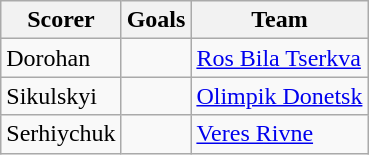<table class="wikitable">
<tr>
<th>Scorer</th>
<th>Goals</th>
<th>Team</th>
</tr>
<tr>
<td> Dorohan</td>
<td></td>
<td><a href='#'>Ros Bila Tserkva</a></td>
</tr>
<tr>
<td> Sikulskyi</td>
<td></td>
<td><a href='#'>Olimpik Donetsk</a></td>
</tr>
<tr>
<td> Serhiychuk</td>
<td></td>
<td><a href='#'>Veres Rivne</a></td>
</tr>
</table>
